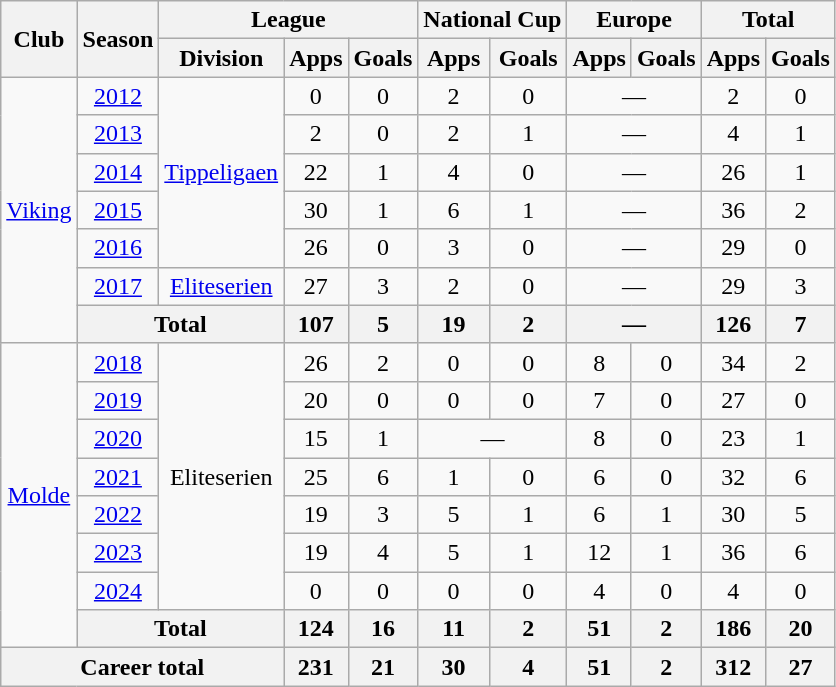<table class="wikitable" style="text-align: center;">
<tr>
<th rowspan="2">Club</th>
<th rowspan="2">Season</th>
<th colspan="3">League</th>
<th colspan="2">National Cup</th>
<th colspan="2">Europe</th>
<th colspan="2">Total</th>
</tr>
<tr>
<th>Division</th>
<th>Apps</th>
<th>Goals</th>
<th>Apps</th>
<th>Goals</th>
<th>Apps</th>
<th>Goals</th>
<th>Apps</th>
<th>Goals</th>
</tr>
<tr>
<td rowspan="7"><a href='#'>Viking</a></td>
<td><a href='#'>2012</a></td>
<td rowspan="5"><a href='#'>Tippeligaen</a></td>
<td>0</td>
<td>0</td>
<td>2</td>
<td>0</td>
<td colspan="2">—</td>
<td>2</td>
<td>0</td>
</tr>
<tr>
<td><a href='#'>2013</a></td>
<td>2</td>
<td>0</td>
<td>2</td>
<td>1</td>
<td colspan="2">—</td>
<td>4</td>
<td>1</td>
</tr>
<tr>
<td><a href='#'>2014</a></td>
<td>22</td>
<td>1</td>
<td>4</td>
<td>0</td>
<td colspan="2">—</td>
<td>26</td>
<td>1</td>
</tr>
<tr>
<td><a href='#'>2015</a></td>
<td>30</td>
<td>1</td>
<td>6</td>
<td>1</td>
<td colspan="2">—</td>
<td>36</td>
<td>2</td>
</tr>
<tr>
<td><a href='#'>2016</a></td>
<td>26</td>
<td>0</td>
<td>3</td>
<td>0</td>
<td colspan="2">—</td>
<td>29</td>
<td>0</td>
</tr>
<tr>
<td><a href='#'>2017</a></td>
<td><a href='#'>Eliteserien</a></td>
<td>27</td>
<td>3</td>
<td>2</td>
<td>0</td>
<td colspan="2">—</td>
<td>29</td>
<td>3</td>
</tr>
<tr>
<th colspan="2">Total</th>
<th>107</th>
<th>5</th>
<th>19</th>
<th>2</th>
<th colspan="2">—</th>
<th>126</th>
<th>7</th>
</tr>
<tr>
<td rowspan="8"><a href='#'>Molde</a></td>
<td><a href='#'>2018</a></td>
<td rowspan="7">Eliteserien</td>
<td>26</td>
<td>2</td>
<td>0</td>
<td>0</td>
<td>8</td>
<td>0</td>
<td>34</td>
<td>2</td>
</tr>
<tr>
<td><a href='#'>2019</a></td>
<td>20</td>
<td>0</td>
<td>0</td>
<td>0</td>
<td>7</td>
<td>0</td>
<td>27</td>
<td>0</td>
</tr>
<tr>
<td><a href='#'>2020</a></td>
<td>15</td>
<td>1</td>
<td colspan="2">—</td>
<td>8</td>
<td>0</td>
<td>23</td>
<td>1</td>
</tr>
<tr>
<td><a href='#'>2021</a></td>
<td>25</td>
<td>6</td>
<td>1</td>
<td>0</td>
<td>6</td>
<td>0</td>
<td>32</td>
<td>6</td>
</tr>
<tr>
<td><a href='#'>2022</a></td>
<td>19</td>
<td>3</td>
<td>5</td>
<td>1</td>
<td>6</td>
<td>1</td>
<td>30</td>
<td>5</td>
</tr>
<tr>
<td><a href='#'>2023</a></td>
<td>19</td>
<td>4</td>
<td>5</td>
<td>1</td>
<td>12</td>
<td>1</td>
<td>36</td>
<td>6</td>
</tr>
<tr>
<td><a href='#'>2024</a></td>
<td>0</td>
<td>0</td>
<td>0</td>
<td>0</td>
<td>4</td>
<td>0</td>
<td>4</td>
<td>0</td>
</tr>
<tr>
<th colspan="2">Total</th>
<th>124</th>
<th>16</th>
<th>11</th>
<th>2</th>
<th>51</th>
<th>2</th>
<th>186</th>
<th>20</th>
</tr>
<tr>
<th colspan="3">Career total</th>
<th>231</th>
<th>21</th>
<th>30</th>
<th>4</th>
<th>51</th>
<th>2</th>
<th>312</th>
<th>27</th>
</tr>
</table>
